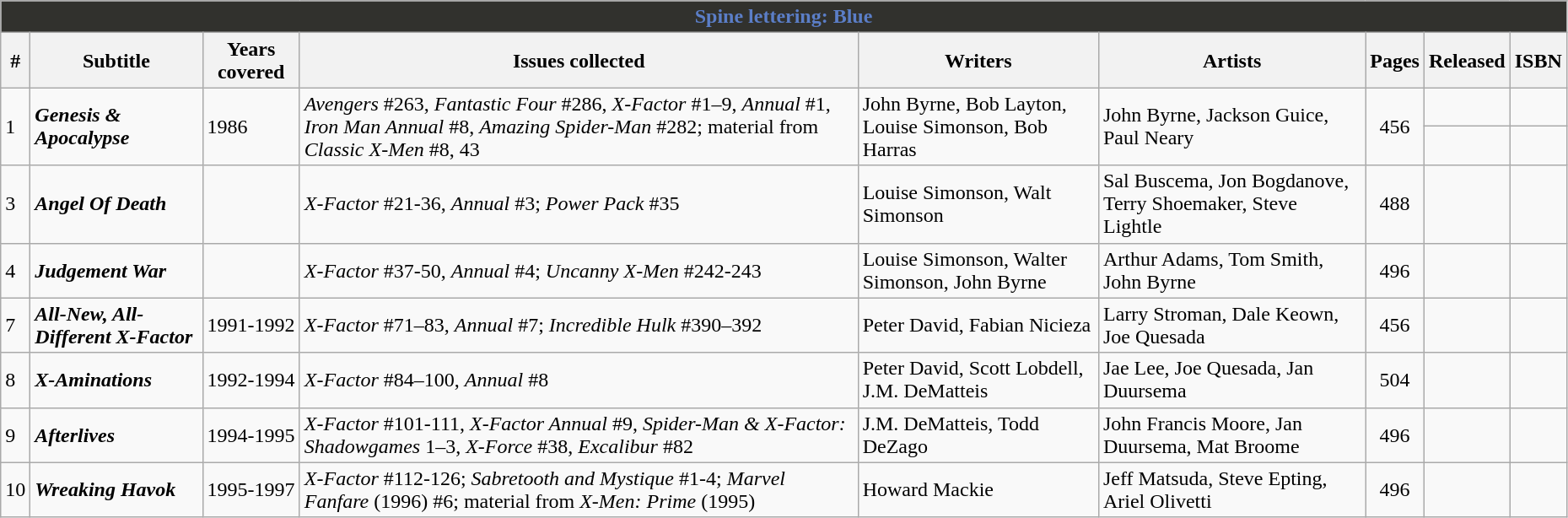<table class="wikitable sortable" width=98%>
<tr>
<th colspan=9 style="background-color: #31312D; color: #5B7EC7;">Spine lettering: Blue</th>
</tr>
<tr>
<th class="unsortable">#</th>
<th class="unsortable">Subtitle</th>
<th>Years covered</th>
<th class="unsortable">Issues collected</th>
<th class="unsortable">Writers</th>
<th class="unsortable">Artists</th>
<th class="unsortable">Pages</th>
<th>Released</th>
<th class="unsortable">ISBN</th>
</tr>
<tr>
<td rowspan=2>1</td>
<td rowspan=2><strong><em>Genesis & Apocalypse</em></strong></td>
<td rowspan=2>1986</td>
<td rowspan=2><em>Avengers</em> #263, <em>Fantastic Four</em> #286, <em>X-Factor</em> #1–9, <em>Annual</em> #1, <em>Iron Man Annual</em> #8, <em>Amazing Spider-Man</em> #282; material from <em>Classic X-Men</em> #8, 43</td>
<td rowspan=2>John Byrne, Bob Layton, Louise Simonson, Bob Harras</td>
<td rowspan=2>John Byrne, Jackson Guice, Paul Neary</td>
<td style="text-align: center;" rowspan=2>456</td>
<td></td>
<td></td>
</tr>
<tr>
<td></td>
<td></td>
</tr>
<tr>
<td>3</td>
<td><strong><em>Angel Of Death</em></strong></td>
<td></td>
<td><em>X-Factor</em> #21-36, <em>Annual</em> #3; <em>Power Pack</em> #35</td>
<td>Louise Simonson, Walt Simonson</td>
<td>Sal Buscema, Jon Bogdanove, Terry Shoemaker, Steve Lightle</td>
<td style="text-align: center;">488</td>
<td></td>
<td></td>
</tr>
<tr>
<td>4</td>
<td><strong><em>Judgement War</em></strong></td>
<td></td>
<td><em>X-Factor</em> #37-50, <em>Annual</em> #4; <em>Uncanny X-Men</em> #242-243</td>
<td>Louise Simonson, Walter Simonson, John Byrne</td>
<td>Arthur Adams, Tom Smith, John Byrne</td>
<td style="text-align: center;">496</td>
<td></td>
<td></td>
</tr>
<tr>
<td>7</td>
<td><strong><em>All-New, All-Different X-Factor</em></strong></td>
<td>1991-1992</td>
<td><em>X-Factor</em> #71–83, <em>Annual</em> #7; <em>Incredible Hulk</em> #390–392</td>
<td>Peter David, Fabian Nicieza</td>
<td>Larry Stroman, Dale Keown, Joe Quesada</td>
<td style="text-align: center;">456</td>
<td></td>
<td></td>
</tr>
<tr>
<td>8</td>
<td><strong><em>X-Aminations</em></strong></td>
<td>1992-1994</td>
<td><em>X-Factor</em> #84–100, <em>Annual</em> #8</td>
<td>Peter David, Scott Lobdell, J.M. DeMatteis</td>
<td>Jae Lee, Joe Quesada, Jan Duursema</td>
<td style="text-align: center;">504</td>
<td></td>
<td></td>
</tr>
<tr>
<td>9</td>
<td><strong><em>Afterlives</em></strong></td>
<td>1994-1995</td>
<td><em>X-Factor</em> #101-111, <em>X-Factor Annual</em> #9, <em>Spider-Man & X-Factor: Shadowgames</em> 1–3, <em>X-Force</em> #38, <em>Excalibur</em> #82</td>
<td>J.M. DeMatteis, Todd DeZago</td>
<td>John Francis Moore, Jan Duursema,  Mat Broome</td>
<td style="text-align: center;">496</td>
<td></td>
<td></td>
</tr>
<tr>
<td>10</td>
<td><strong><em>Wreaking Havok</em></strong></td>
<td>1995-1997</td>
<td><em>X-Factor</em> #112-126; <em>Sabretooth and Mystique</em> #1-4; <em>Marvel Fanfare</em> (1996) #6; material from <em>X-Men: Prime</em> (1995)</td>
<td>Howard Mackie</td>
<td>Jeff Matsuda, Steve Epting, Ariel Olivetti</td>
<td style="text-align: center;">496</td>
<td></td>
<td></td>
</tr>
</table>
